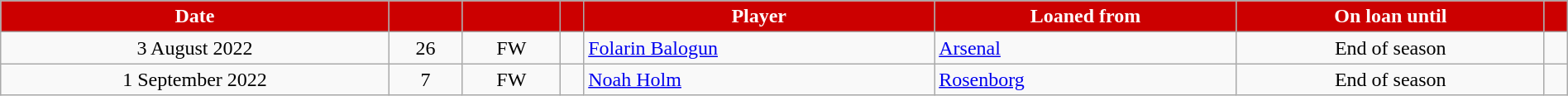<table class="wikitable sortable" style="text-align:center; width:100%">
<tr>
<th style="background:#CC0000; color:#ffffff;">Date</th>
<th style="background:#CC0000; color:#ffffff;"></th>
<th style="background:#CC0000; color:#ffffff;"></th>
<th style="background:#CC0000; color:#ffffff;"></th>
<th style="background:#CC0000; color:#ffffff;">Player</th>
<th style="background:#CC0000; color:#ffffff;">Loaned from</th>
<th style="background:#CC0000; color:#ffffff;">On loan until</th>
<th style="background:#CC0000; color:#ffffff;" class="unsortable"></th>
</tr>
<tr>
<td>3 August 2022</td>
<td>26</td>
<td>FW</td>
<td></td>
<td style="text-align:left;" data-sort-value="Balogun, Folarin"><a href='#'>Folarin Balogun</a></td>
<td style="text-align:left;"> <a href='#'>Arsenal</a></td>
<td>End of season</td>
<td></td>
</tr>
<tr>
<td>1 September 2022</td>
<td>7</td>
<td>FW</td>
<td></td>
<td style="text-align:left;" data-sort-value="Holm, Noah"><a href='#'>Noah Holm</a></td>
<td style="text-align:left;"> <a href='#'>Rosenborg</a></td>
<td>End of season</td>
<td></td>
</tr>
</table>
